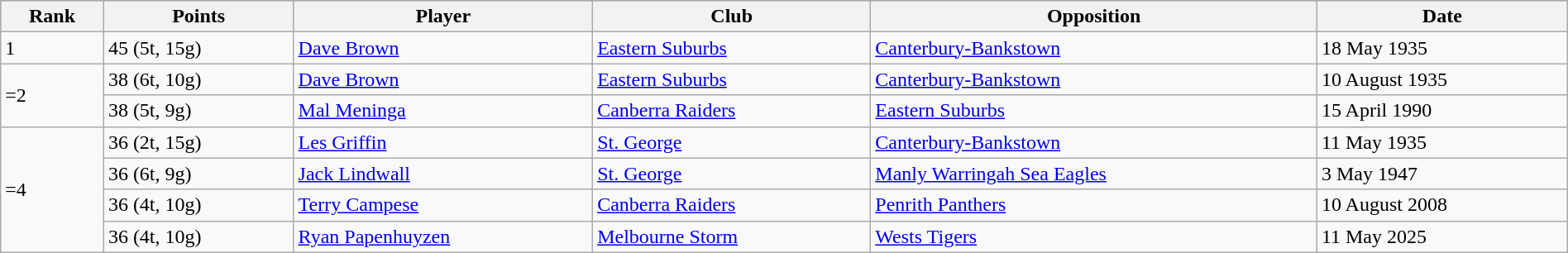<table class="wikitable" style="width:100%">
<tr style="background:#bdb76b;">
<th>Rank</th>
<th>Points</th>
<th>Player</th>
<th>Club</th>
<th>Opposition</th>
<th>Date</th>
</tr>
<tr>
<td>1</td>
<td>45 (5t, 15g)</td>
<td><a href='#'>Dave Brown</a></td>
<td><a href='#'>Eastern Suburbs</a></td>
<td><a href='#'>Canterbury-Bankstown</a></td>
<td>18 May 1935</td>
</tr>
<tr>
<td rowspan="2">=2</td>
<td>38 (6t, 10g)</td>
<td><a href='#'>Dave Brown</a></td>
<td><a href='#'>Eastern Suburbs</a></td>
<td><a href='#'>Canterbury-Bankstown</a></td>
<td>10 August 1935</td>
</tr>
<tr>
<td>38 (5t, 9g)</td>
<td><a href='#'>Mal Meninga</a></td>
<td><a href='#'>Canberra Raiders</a></td>
<td><a href='#'>Eastern Suburbs</a></td>
<td>15 April 1990</td>
</tr>
<tr>
<td rowspan="4">=4</td>
<td>36 (2t, 15g)</td>
<td><a href='#'>Les Griffin</a></td>
<td><a href='#'>St. George</a></td>
<td><a href='#'>Canterbury-Bankstown</a></td>
<td>11 May 1935</td>
</tr>
<tr>
<td>36 (6t, 9g)</td>
<td><a href='#'>Jack Lindwall</a></td>
<td><a href='#'>St. George</a></td>
<td><a href='#'>Manly Warringah Sea Eagles</a></td>
<td>3 May 1947</td>
</tr>
<tr>
<td>36 (4t, 10g)</td>
<td><a href='#'>Terry Campese</a></td>
<td><a href='#'>Canberra Raiders</a></td>
<td><a href='#'>Penrith Panthers</a></td>
<td>10 August 2008</td>
</tr>
<tr>
<td>36 (4t, 10g)</td>
<td><a href='#'>Ryan Papenhuyzen</a></td>
<td><a href='#'>Melbourne Storm</a></td>
<td><a href='#'>Wests Tigers</a></td>
<td>11 May 2025</td>
</tr>
</table>
